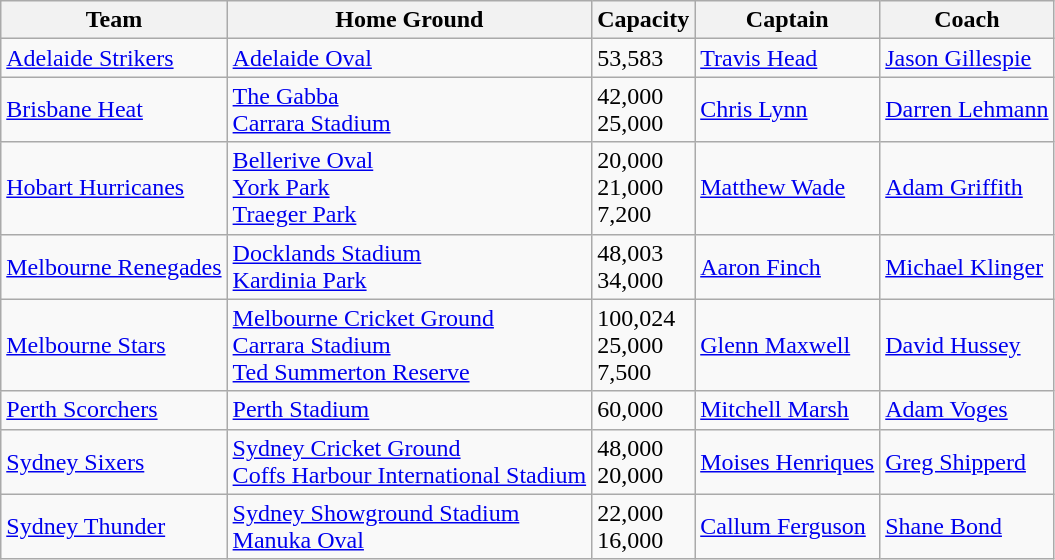<table class="wikitable">
<tr>
<th>Team</th>
<th>Home Ground</th>
<th>Capacity</th>
<th>Captain</th>
<th>Coach</th>
</tr>
<tr>
<td><a href='#'>Adelaide Strikers</a></td>
<td><a href='#'>Adelaide Oval</a></td>
<td>53,583</td>
<td><a href='#'>Travis Head</a></td>
<td><a href='#'>Jason Gillespie</a></td>
</tr>
<tr>
<td><a href='#'>Brisbane Heat</a></td>
<td><a href='#'>The Gabba</a><br><a href='#'>Carrara Stadium</a></td>
<td>42,000<br>25,000</td>
<td><a href='#'>Chris Lynn</a></td>
<td><a href='#'>Darren Lehmann</a></td>
</tr>
<tr>
<td><a href='#'>Hobart Hurricanes</a></td>
<td><a href='#'>Bellerive Oval</a><br><a href='#'>York Park</a><br><a href='#'>Traeger Park</a></td>
<td>20,000<br>21,000<br>7,200</td>
<td><a href='#'>Matthew Wade</a></td>
<td><a href='#'>Adam Griffith</a></td>
</tr>
<tr>
<td><a href='#'>Melbourne Renegades</a></td>
<td><a href='#'>Docklands Stadium</a><br><a href='#'>Kardinia Park</a></td>
<td>48,003<br>34,000</td>
<td><a href='#'>Aaron Finch</a></td>
<td><a href='#'>Michael Klinger</a></td>
</tr>
<tr>
<td><a href='#'>Melbourne Stars</a></td>
<td><a href='#'>Melbourne Cricket Ground</a><br><a href='#'>Carrara Stadium</a><br><a href='#'>Ted Summerton Reserve</a></td>
<td>100,024<br>25,000<br>7,500</td>
<td><a href='#'>Glenn Maxwell</a></td>
<td><a href='#'>David Hussey</a></td>
</tr>
<tr>
<td><a href='#'>Perth Scorchers</a></td>
<td><a href='#'>Perth Stadium</a></td>
<td>60,000</td>
<td><a href='#'>Mitchell Marsh</a></td>
<td><a href='#'>Adam Voges</a></td>
</tr>
<tr>
<td><a href='#'>Sydney Sixers</a></td>
<td><a href='#'>Sydney Cricket Ground</a><br><a href='#'>Coffs Harbour International Stadium</a></td>
<td>48,000<br>20,000</td>
<td><a href='#'>Moises Henriques</a></td>
<td><a href='#'>Greg Shipperd</a></td>
</tr>
<tr>
<td><a href='#'>Sydney Thunder</a></td>
<td><a href='#'>Sydney Showground Stadium</a><br><a href='#'>Manuka Oval</a></td>
<td>22,000<br>16,000</td>
<td><a href='#'>Callum Ferguson</a></td>
<td><a href='#'>Shane Bond</a></td>
</tr>
</table>
